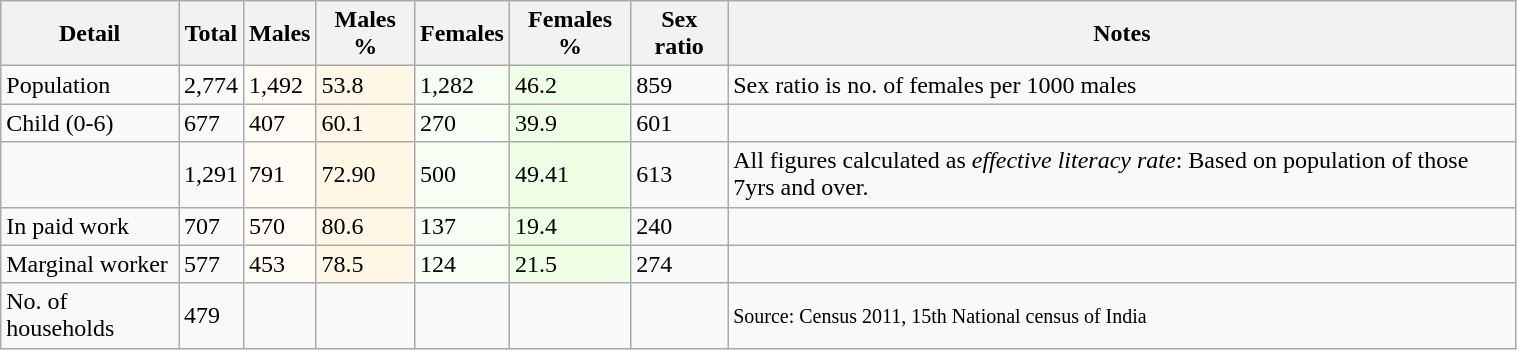<table class="wikitable sortable sort-under mw-collapsible" style="max-width: 80%;">
<tr>
<th scope="col" style="max-width:15em">Detail</th>
<th scope="col" style="max-width:5em">Total</th>
<th scope="col" style="max-width:5em"; "background-color:#FFFCF5;" "border:#FFF7E6;">Males</th>
<th scope="col" style="max-width:5em"; "background-color: #FFF7E6;" "border:#FFF7E6;">Males %</th>
<th scope="col" style="max-width:5em"; "background-color: #F7FFF5;">Females</th>
<th scope="col" style="max-width:5em"; "background-color: #EEFFE6;">Females %</th>
<th scope="col" style="max-width:8em"; style="font-size: 80%;">Sex ratio</th>
<th scope="col" style="max-width:12em"; class="unsortable">Notes</th>
</tr>
<tr>
<td>Population</td>
<td>2,774</td>
<td style="background-color: #FFFCF5;">1,492</td>
<td style="background-color: #FFF7E6">53.8</td>
<td style="background-color: #F7FFF5">1,282</td>
<td style="background-color: #EEFFE6">46.2</td>
<td>859</td>
<td>Sex ratio is no. of females per 1000 males</td>
</tr>
<tr>
<td>Child (0-6)</td>
<td>677</td>
<td style="background-color: #FFFCF5;">407</td>
<td style="background-color: #FFF7E6">60.1</td>
<td style="background-color: #F8FFF5">270</td>
<td style="background-color: #EEFFE6">39.9</td>
<td>601</td>
<td></td>
</tr>
<tr>
<td></td>
<td>1,291</td>
<td style="background-color: #FFFCF5;">791</td>
<td style="background-color: #FFF7E6">72.90</td>
<td style="background-color: #F7FFF5">500</td>
<td style="background-color: #EEFFE6">49.41</td>
<td>613</td>
<td>All figures calculated as <em>effective literacy rate</em>: Based on population of those 7yrs and over.</td>
</tr>
<tr>
<td>In paid work</td>
<td>707</td>
<td style="background-color: #FFFCF5;">570</td>
<td style="background-color: #FFF7E6">80.6</td>
<td style="background-color: #F7FFF5">137</td>
<td style="background-color: #EEFFE6">19.4</td>
<td>240</td>
<td></td>
</tr>
<tr>
<td>Marginal worker</td>
<td>577</td>
<td style="background-color: #FFFCF5;">453</td>
<td style="background-color: #FFF7E6">78.5</td>
<td style="background-color: #F7FFF5">124</td>
<td style="background-color: #EEFFE6">21.5</td>
<td>274</td>
<td></td>
</tr>
<tr>
<td>No. of households</td>
<td>479</td>
<td></td>
<td></td>
<td></td>
<td></td>
<td></td>
<td><small>Source: Census 2011, 15th National census of India</small></td>
</tr>
</table>
